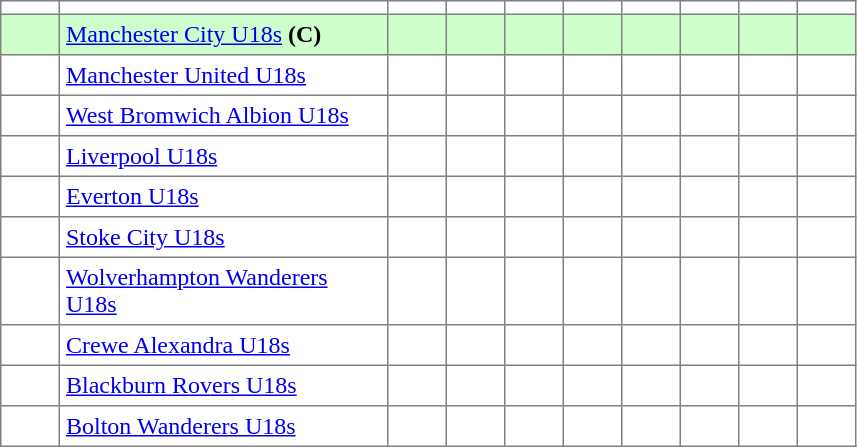<table class="toccolours" border="1" cellpadding="4" cellspacing="0" style="border-collapse: collapse; margin:0;">
<tr>
<th width=30></th>
<th width=210></th>
<th width=30></th>
<th width=30></th>
<th width=30></th>
<th width=30></th>
<th width=30></th>
<th width=30></th>
<th width=30></th>
<th width=30></th>
</tr>
<tr bgcolor=#ccffcc>
<td></td>
<td><a href='#'>Manchester City U18s</a>  <strong>(C)</strong></td>
<td></td>
<td></td>
<td></td>
<td></td>
<td></td>
<td></td>
<td></td>
<td></td>
</tr>
<tr>
<td></td>
<td><a href='#'>Manchester United U18s</a></td>
<td></td>
<td></td>
<td></td>
<td></td>
<td></td>
<td></td>
<td></td>
<td></td>
</tr>
<tr>
<td></td>
<td><a href='#'>West Bromwich Albion U18s</a></td>
<td></td>
<td></td>
<td></td>
<td></td>
<td></td>
<td></td>
<td></td>
<td></td>
</tr>
<tr>
<td></td>
<td><a href='#'>Liverpool U18s</a></td>
<td></td>
<td></td>
<td></td>
<td></td>
<td></td>
<td></td>
<td></td>
<td></td>
</tr>
<tr>
<td></td>
<td><a href='#'>Everton U18s</a></td>
<td></td>
<td></td>
<td></td>
<td></td>
<td></td>
<td></td>
<td></td>
<td></td>
</tr>
<tr>
<td></td>
<td><a href='#'>Stoke City U18s</a></td>
<td></td>
<td></td>
<td></td>
<td></td>
<td></td>
<td></td>
<td></td>
<td></td>
</tr>
<tr>
<td></td>
<td><a href='#'>Wolverhampton Wanderers U18s</a></td>
<td></td>
<td></td>
<td></td>
<td></td>
<td></td>
<td></td>
<td></td>
<td></td>
</tr>
<tr>
<td></td>
<td><a href='#'>Crewe Alexandra U18s</a></td>
<td></td>
<td></td>
<td></td>
<td></td>
<td></td>
<td></td>
<td></td>
<td></td>
</tr>
<tr>
<td></td>
<td><a href='#'>Blackburn Rovers U18s</a></td>
<td></td>
<td></td>
<td></td>
<td></td>
<td></td>
<td></td>
<td></td>
<td></td>
</tr>
<tr>
<td></td>
<td><a href='#'>Bolton Wanderers U18s</a></td>
<td></td>
<td></td>
<td></td>
<td></td>
<td></td>
<td></td>
<td></td>
<td></td>
</tr>
</table>
